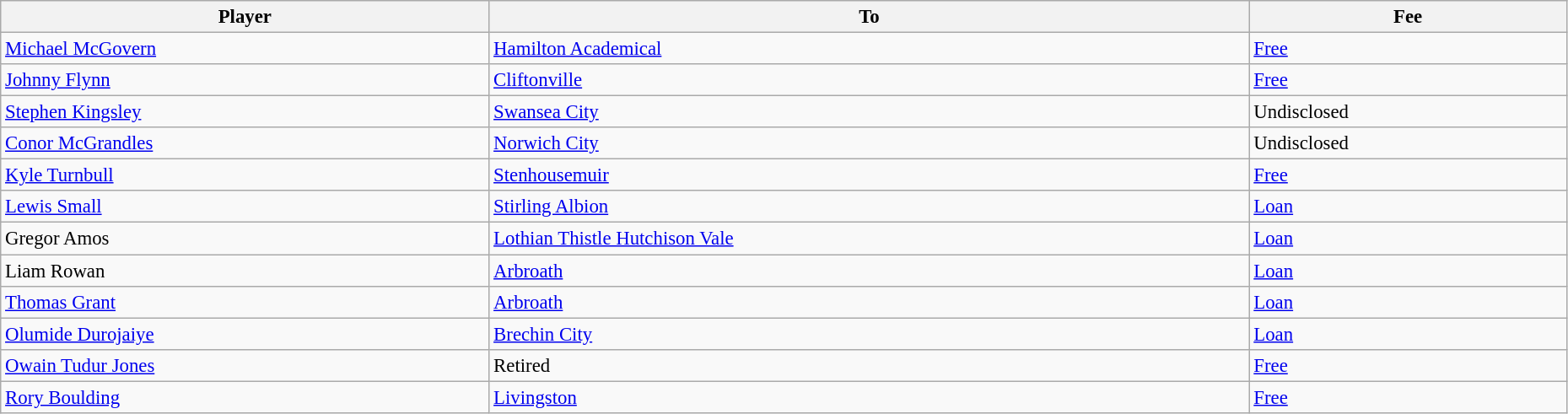<table class="wikitable" style="text-align:center; font-size:95%;width:98%; text-align:left">
<tr>
<th>Player</th>
<th>To</th>
<th>Fee</th>
</tr>
<tr>
<td> <a href='#'>Michael McGovern</a></td>
<td> <a href='#'>Hamilton Academical</a></td>
<td><a href='#'>Free</a></td>
</tr>
<tr>
<td> <a href='#'>Johnny Flynn</a></td>
<td> <a href='#'>Cliftonville</a></td>
<td><a href='#'>Free</a></td>
</tr>
<tr>
<td> <a href='#'>Stephen Kingsley</a></td>
<td> <a href='#'>Swansea City</a></td>
<td>Undisclosed</td>
</tr>
<tr>
<td> <a href='#'>Conor McGrandles</a></td>
<td> <a href='#'>Norwich City</a></td>
<td>Undisclosed</td>
</tr>
<tr>
<td> <a href='#'>Kyle Turnbull</a></td>
<td> <a href='#'>Stenhousemuir</a></td>
<td><a href='#'>Free</a></td>
</tr>
<tr>
<td> <a href='#'>Lewis Small</a></td>
<td> <a href='#'>Stirling Albion</a></td>
<td><a href='#'>Loan</a></td>
</tr>
<tr>
<td> Gregor Amos</td>
<td> <a href='#'>Lothian Thistle Hutchison Vale</a></td>
<td><a href='#'>Loan</a></td>
</tr>
<tr>
<td> Liam Rowan</td>
<td> <a href='#'>Arbroath</a></td>
<td><a href='#'>Loan</a></td>
</tr>
<tr>
<td> <a href='#'>Thomas Grant</a></td>
<td> <a href='#'>Arbroath</a></td>
<td><a href='#'>Loan</a></td>
</tr>
<tr>
<td> <a href='#'>Olumide Durojaiye</a></td>
<td> <a href='#'>Brechin City</a></td>
<td><a href='#'>Loan</a></td>
</tr>
<tr>
<td> <a href='#'>Owain Tudur Jones</a></td>
<td>Retired</td>
<td><a href='#'>Free</a></td>
</tr>
<tr>
<td> <a href='#'>Rory Boulding</a></td>
<td> <a href='#'>Livingston</a></td>
<td><a href='#'>Free</a></td>
</tr>
</table>
